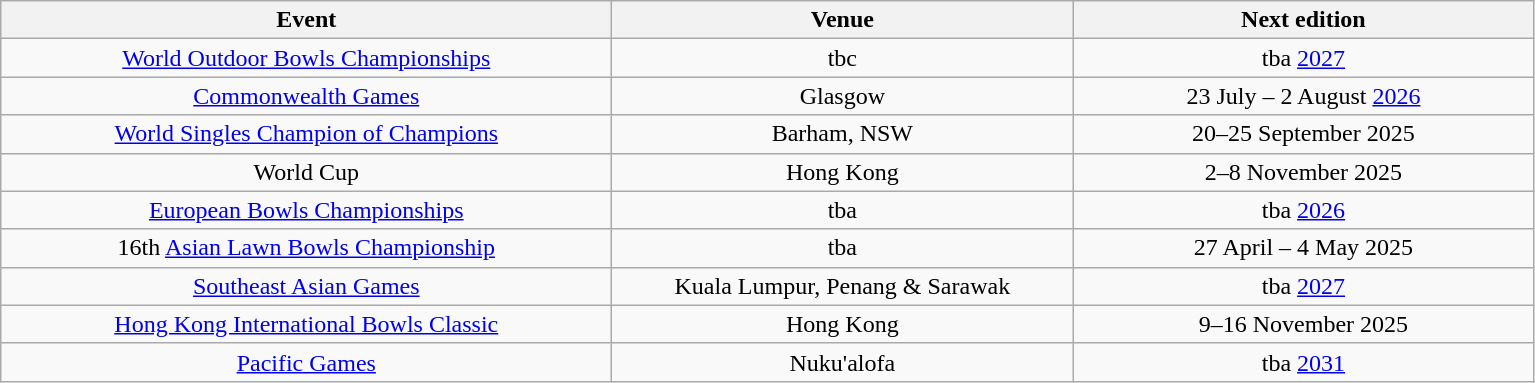<table class="wikitable" style="font-size: 100%">
<tr>
<th width=400>Event</th>
<th width=300>Venue</th>
<th width=300>Next edition</th>
</tr>
<tr align=center>
<td><a href='#'>World Outdoor Bowls Championships</a></td>
<td> tbc</td>
<td>tba <a href='#'>2027</a></td>
</tr>
<tr align=center>
<td><a href='#'>Commonwealth Games</a></td>
<td> Glasgow</td>
<td>23 July – 2 August <a href='#'>2026</a></td>
</tr>
<tr align=center>
<td><a href='#'>World Singles Champion of Champions</a></td>
<td> Barham, NSW</td>
<td>20–25 September 2025</td>
</tr>
<tr align=center>
<td>World Cup</td>
<td> Hong Kong</td>
<td>2–8 November 2025</td>
</tr>
<tr align=center>
<td><a href='#'>European Bowls Championships</a></td>
<td> tba</td>
<td>tba <a href='#'>2026</a></td>
</tr>
<tr align=center>
<td>16th <a href='#'>Asian Lawn Bowls Championship</a></td>
<td> tba</td>
<td>27 April – 4 May 2025</td>
</tr>
<tr align=center>
<td><a href='#'>Southeast Asian Games</a></td>
<td> Kuala Lumpur, Penang & Sarawak</td>
<td>tba <a href='#'>2027</a></td>
</tr>
<tr align=center>
<td><a href='#'>Hong Kong International Bowls Classic</a></td>
<td> Hong Kong</td>
<td>9–16 November 2025</td>
</tr>
<tr align=center>
<td><a href='#'>Pacific Games</a></td>
<td> Nuku'alofa</td>
<td>tba <a href='#'>2031</a></td>
</tr>
</table>
